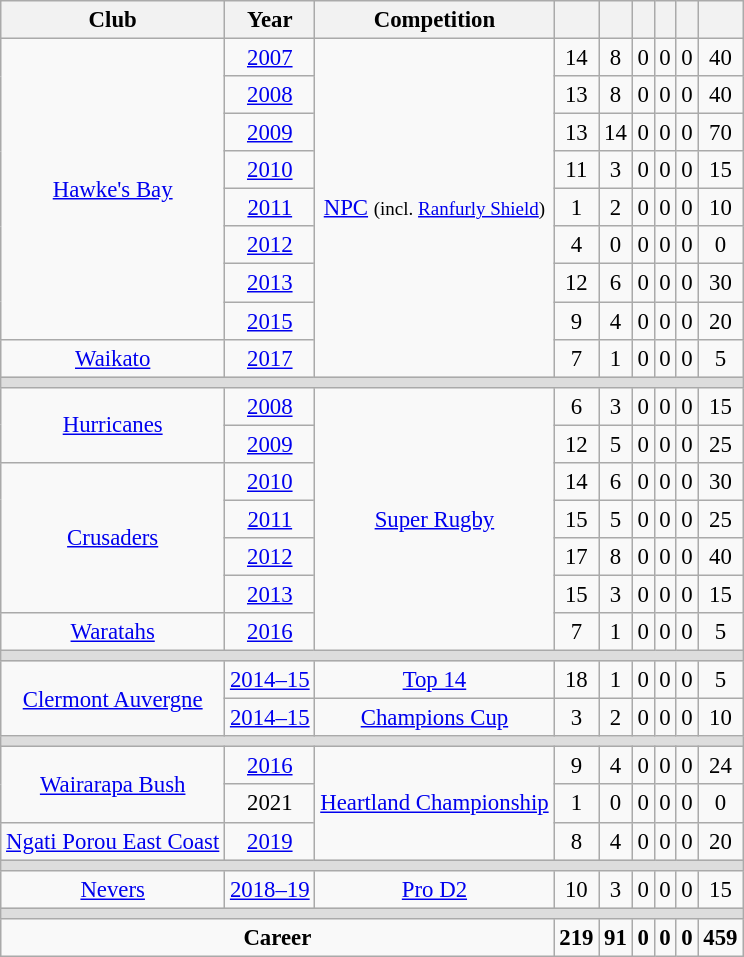<table class="wikitable sortable" style="text-align:center; font-size:95%">
<tr>
<th>Club</th>
<th>Year</th>
<th>Competition</th>
<th></th>
<th></th>
<th></th>
<th></th>
<th></th>
<th></th>
</tr>
<tr>
<td rowspan="8"><a href='#'>Hawke's Bay</a></td>
<td><a href='#'>2007</a></td>
<td rowspan="9"><a href='#'>NPC</a> <small>(incl. <a href='#'>Ranfurly Shield</a>)</small></td>
<td>14</td>
<td>8</td>
<td>0</td>
<td>0</td>
<td>0</td>
<td>40</td>
</tr>
<tr>
<td><a href='#'>2008</a></td>
<td>13</td>
<td>8</td>
<td>0</td>
<td>0</td>
<td>0</td>
<td>40</td>
</tr>
<tr>
<td><a href='#'>2009</a></td>
<td>13</td>
<td>14</td>
<td>0</td>
<td>0</td>
<td>0</td>
<td>70</td>
</tr>
<tr>
<td><a href='#'>2010</a></td>
<td>11</td>
<td>3</td>
<td>0</td>
<td>0</td>
<td>0</td>
<td>15</td>
</tr>
<tr>
<td><a href='#'>2011</a></td>
<td>1</td>
<td>2</td>
<td>0</td>
<td>0</td>
<td>0</td>
<td>10</td>
</tr>
<tr>
<td><a href='#'>2012</a></td>
<td>4</td>
<td>0</td>
<td>0</td>
<td>0</td>
<td>0</td>
<td>0</td>
</tr>
<tr>
<td><a href='#'>2013</a></td>
<td>12</td>
<td>6</td>
<td>0</td>
<td>0</td>
<td>0</td>
<td>30</td>
</tr>
<tr>
<td><a href='#'>2015</a></td>
<td>9</td>
<td>4</td>
<td>0</td>
<td>0</td>
<td>0</td>
<td>20</td>
</tr>
<tr>
<td><a href='#'>Waikato</a></td>
<td><a href='#'>2017</a></td>
<td>7</td>
<td>1</td>
<td>0</td>
<td>0</td>
<td>0</td>
<td>5</td>
</tr>
<tr>
<td colspan="12" style="background-color: #DDDDDD"></td>
</tr>
<tr>
<td rowspan="2"><a href='#'>Hurricanes</a></td>
<td><a href='#'>2008</a></td>
<td rowspan="7"><a href='#'>Super Rugby</a></td>
<td>6</td>
<td>3</td>
<td>0</td>
<td>0</td>
<td>0</td>
<td>15</td>
</tr>
<tr>
<td><a href='#'>2009</a></td>
<td>12</td>
<td>5</td>
<td>0</td>
<td>0</td>
<td>0</td>
<td>25</td>
</tr>
<tr>
<td rowspan="4"><a href='#'>Crusaders</a></td>
<td><a href='#'>2010</a></td>
<td>14</td>
<td>6</td>
<td>0</td>
<td>0</td>
<td>0</td>
<td>30</td>
</tr>
<tr>
<td><a href='#'>2011</a></td>
<td>15</td>
<td>5</td>
<td>0</td>
<td>0</td>
<td>0</td>
<td>25</td>
</tr>
<tr>
<td><a href='#'>2012</a></td>
<td>17</td>
<td>8</td>
<td>0</td>
<td>0</td>
<td>0</td>
<td>40</td>
</tr>
<tr>
<td><a href='#'>2013</a></td>
<td>15</td>
<td>3</td>
<td>0</td>
<td>0</td>
<td>0</td>
<td>15</td>
</tr>
<tr>
<td><a href='#'>Waratahs</a></td>
<td><a href='#'>2016</a></td>
<td>7</td>
<td>1</td>
<td>0</td>
<td>0</td>
<td>0</td>
<td>5</td>
</tr>
<tr>
<td colspan="12" style="background-color: #DDDDDD"></td>
</tr>
<tr>
<td rowspan="2"><a href='#'>Clermont Auvergne</a></td>
<td><a href='#'>2014–15</a></td>
<td><a href='#'>Top 14</a></td>
<td>18</td>
<td>1</td>
<td>0</td>
<td>0</td>
<td>0</td>
<td>5</td>
</tr>
<tr>
<td><a href='#'>2014–15</a></td>
<td><a href='#'>Champions Cup</a></td>
<td>3</td>
<td>2</td>
<td>0</td>
<td>0</td>
<td>0</td>
<td>10</td>
</tr>
<tr>
<td colspan="12" style="background-color: #DDDDDD"></td>
</tr>
<tr>
<td rowspan="2"><a href='#'>Wairarapa Bush</a></td>
<td><a href='#'>2016</a></td>
<td rowspan="3"><a href='#'>Heartland Championship</a></td>
<td>9</td>
<td>4</td>
<td>0</td>
<td>0</td>
<td>0</td>
<td>24</td>
</tr>
<tr>
<td>2021</td>
<td>1</td>
<td>0</td>
<td>0</td>
<td>0</td>
<td>0</td>
<td>0</td>
</tr>
<tr>
<td><a href='#'>Ngati Porou East Coast</a></td>
<td><a href='#'>2019</a></td>
<td>8</td>
<td>4</td>
<td>0</td>
<td>0</td>
<td>0</td>
<td>20</td>
</tr>
<tr>
<td colspan="12" style="background-color: #DDDDDD"></td>
</tr>
<tr>
<td><a href='#'>Nevers</a></td>
<td><a href='#'>2018–19</a></td>
<td><a href='#'>Pro D2</a></td>
<td>10</td>
<td>3</td>
<td>0</td>
<td>0</td>
<td>0</td>
<td>15</td>
</tr>
<tr>
<td colspan="12" style="background-color: #DDDDDD"></td>
</tr>
<tr>
<td colspan="3"><strong>Career</strong></td>
<td><strong>219</strong></td>
<td><strong>91</strong></td>
<td><strong>0</strong></td>
<td><strong>0</strong></td>
<td><strong>0</strong></td>
<td><strong>459</strong></td>
</tr>
</table>
